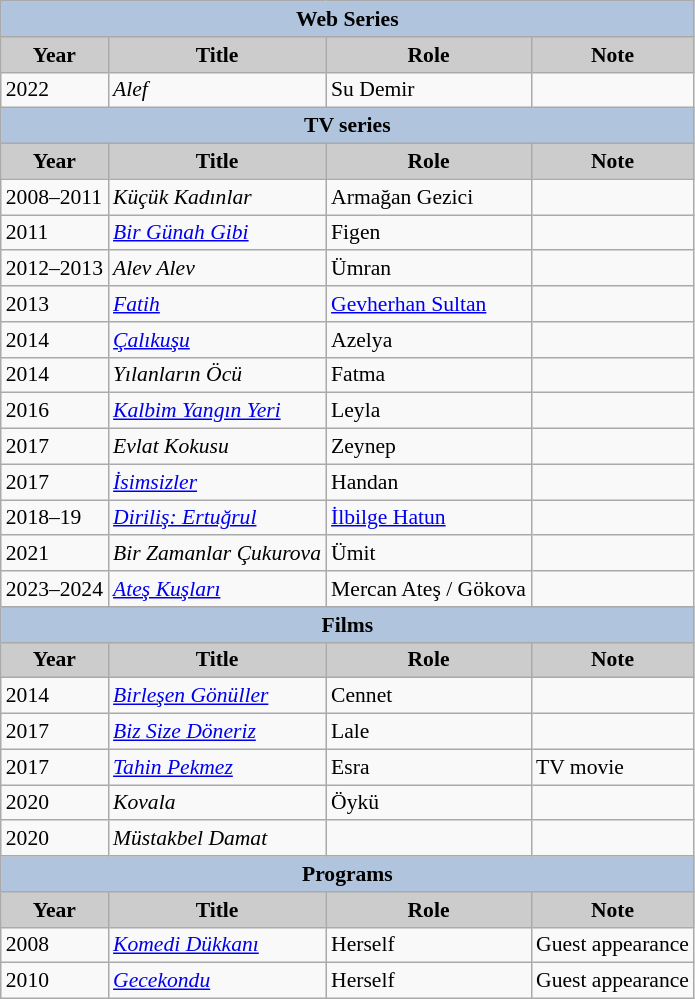<table class="wikitable" style="font-size:90%">
<tr>
<th colspan="4" style="background:LightSteelBlue">Web Series</th>
</tr>
<tr>
<th style="background:#CCCCCC">Year</th>
<th style="background:#CCCCCC">Title</th>
<th style="background:#CCCCCC">Role</th>
<th style="background:#CCCCCC">Note</th>
</tr>
<tr>
<td>2022</td>
<td><em>Alef</em></td>
<td>Su Demir</td>
<td></td>
</tr>
<tr>
<th colspan="4" style="background:LightSteelBlue">TV series</th>
</tr>
<tr>
<th style="background:#CCCCCC">Year</th>
<th style="background:#CCCCCC">Title</th>
<th style="background:#CCCCCC">Role</th>
<th style="background:#CCCCCC">Note</th>
</tr>
<tr>
<td>2008–2011</td>
<td><em>Küçük Kadınlar</em></td>
<td>Armağan Gezici</td>
<td></td>
</tr>
<tr>
<td>2011</td>
<td><em><a href='#'>Bir Günah Gibi</a></em></td>
<td>Figen</td>
<td></td>
</tr>
<tr>
<td>2012–2013</td>
<td><em>Alev Alev</em></td>
<td>Ümran</td>
<td></td>
</tr>
<tr>
<td>2013</td>
<td><em><a href='#'>Fatih</a></em></td>
<td><a href='#'>Gevherhan Sultan</a></td>
<td></td>
</tr>
<tr>
<td>2014</td>
<td><em><a href='#'>Çalıkuşu</a></em></td>
<td>Azelya</td>
<td></td>
</tr>
<tr>
<td>2014</td>
<td><em>Yılanların Öcü</em></td>
<td>Fatma</td>
<td></td>
</tr>
<tr>
<td>2016</td>
<td><em><a href='#'>Kalbim Yangın Yeri</a></em></td>
<td>Leyla</td>
<td></td>
</tr>
<tr>
<td>2017</td>
<td><em>Evlat Kokusu</em></td>
<td>Zeynep</td>
<td></td>
</tr>
<tr>
<td>2017</td>
<td><em><a href='#'>İsimsizler</a></em></td>
<td>Handan</td>
<td></td>
</tr>
<tr>
<td>2018–19</td>
<td><em><a href='#'>Diriliş: Ertuğrul</a></em></td>
<td><a href='#'>İlbilge Hatun</a></td>
<td></td>
</tr>
<tr>
<td>2021</td>
<td><em>Bir Zamanlar Çukurova</em></td>
<td>Ümit</td>
<td></td>
</tr>
<tr>
<td>2023–2024</td>
<td><em><a href='#'>Ateş Kuşları</a></em></td>
<td>Mercan Ateş / Gökova</td>
<td></td>
</tr>
<tr>
<th colspan="4" style="background:LightSteelBlue">Films</th>
</tr>
<tr>
<th style="background:#CCCCCC">Year</th>
<th style="background:#CCCCCC">Title</th>
<th style="background:#CCCCCC">Role</th>
<th style="background:#CCCCCC">Note</th>
</tr>
<tr>
<td>2014</td>
<td><em><a href='#'>Birleşen Gönüller</a></em></td>
<td>Cennet</td>
<td></td>
</tr>
<tr>
<td>2017</td>
<td><em><a href='#'>Biz Size Döneriz</a></em></td>
<td>Lale</td>
<td></td>
</tr>
<tr>
<td>2017</td>
<td><em><a href='#'>Tahin Pekmez</a></em></td>
<td>Esra</td>
<td>TV movie</td>
</tr>
<tr>
<td>2020</td>
<td><em>Kovala</em></td>
<td>Öykü</td>
<td></td>
</tr>
<tr>
<td>2020</td>
<td><em>Müstakbel Damat</em></td>
<td></td>
<td></td>
</tr>
<tr>
<th colspan="4" style="background:LightSteelBlue">Programs</th>
</tr>
<tr>
<th style="background:#CCCCCC">Year</th>
<th style="background:#CCCCCC">Title</th>
<th style="background:#CCCCCC">Role</th>
<th style="background:#CCCCCC">Note</th>
</tr>
<tr>
<td>2008</td>
<td><em><a href='#'>Komedi Dükkanı</a></em></td>
<td>Herself</td>
<td>Guest appearance</td>
</tr>
<tr>
<td>2010</td>
<td><em><a href='#'>Gecekondu</a></em></td>
<td>Herself</td>
<td>Guest appearance</td>
</tr>
</table>
